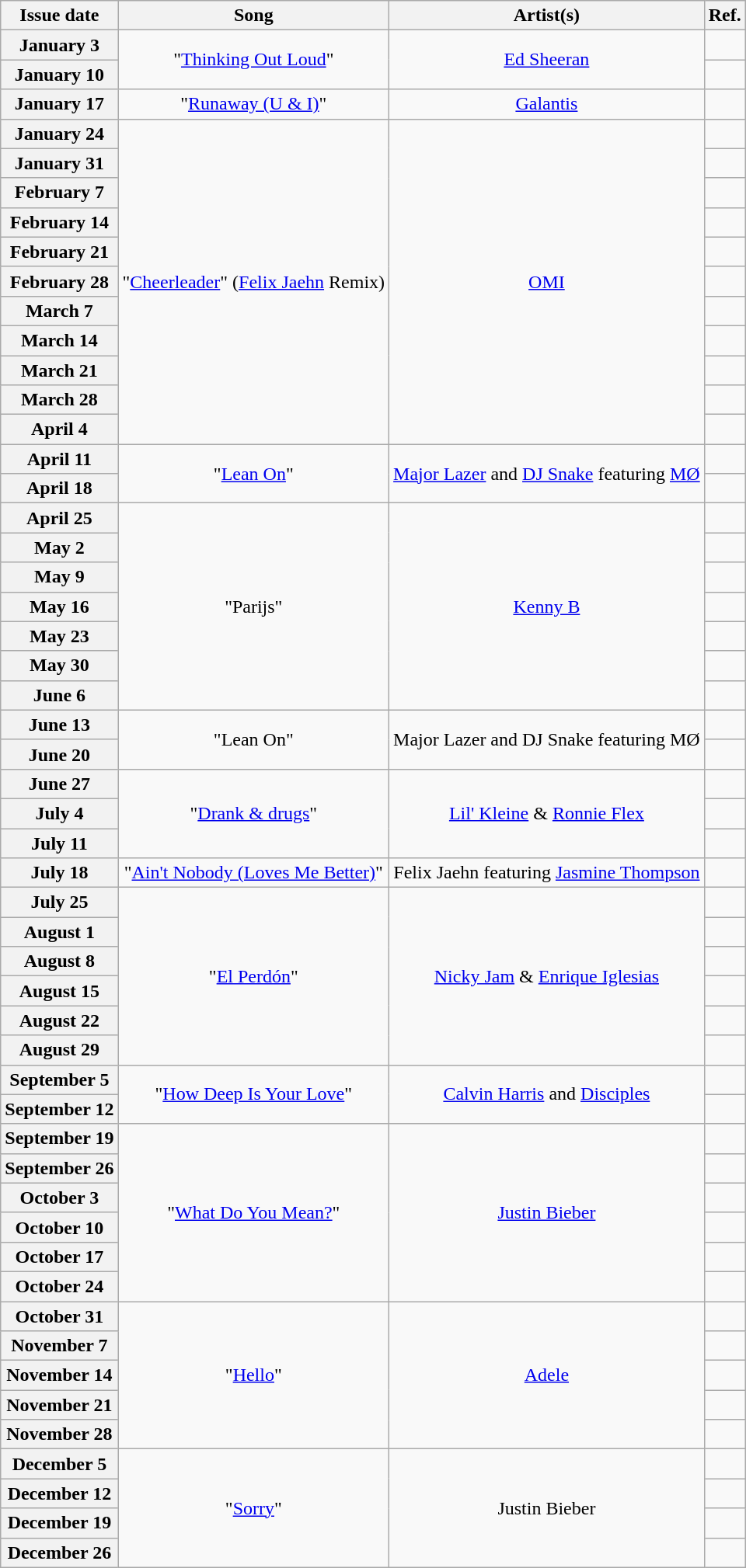<table class="wikitable plainrowheaders" style="text-align: center;">
<tr>
<th>Issue date</th>
<th>Song</th>
<th>Artist(s)</th>
<th>Ref.</th>
</tr>
<tr>
<th scope="row">January 3</th>
<td rowspan="2">"<a href='#'>Thinking Out Loud</a>"</td>
<td rowspan="2"><a href='#'>Ed Sheeran</a></td>
<td></td>
</tr>
<tr>
<th scope="row">January 10</th>
<td></td>
</tr>
<tr>
<th scope="row">January 17</th>
<td>"<a href='#'>Runaway (U & I)</a>"</td>
<td><a href='#'>Galantis</a></td>
<td></td>
</tr>
<tr>
<th scope="row">January 24</th>
<td rowspan="11">"<a href='#'>Cheerleader</a>" (<a href='#'>Felix Jaehn</a> Remix)</td>
<td rowspan="11"><a href='#'>OMI</a></td>
<td></td>
</tr>
<tr>
<th scope="row">January 31</th>
<td></td>
</tr>
<tr>
<th scope="row">February 7</th>
<td></td>
</tr>
<tr>
<th scope="row">February 14</th>
<td></td>
</tr>
<tr>
<th scope="row">February 21</th>
<td></td>
</tr>
<tr>
<th scope="row">February 28</th>
<td></td>
</tr>
<tr>
<th scope="row">March 7</th>
<td></td>
</tr>
<tr>
<th scope="row">March 14</th>
<td></td>
</tr>
<tr>
<th scope="row">March 21</th>
<td></td>
</tr>
<tr>
<th scope="row">March 28</th>
<td></td>
</tr>
<tr>
<th scope="row">April 4</th>
<td></td>
</tr>
<tr>
<th scope="row">April 11</th>
<td rowspan="2">"<a href='#'>Lean On</a>"</td>
<td rowspan="2"><a href='#'>Major Lazer</a> and <a href='#'>DJ Snake</a> featuring <a href='#'>MØ</a></td>
<td></td>
</tr>
<tr>
<th scope="row">April 18</th>
<td></td>
</tr>
<tr>
<th scope="row">April 25</th>
<td rowspan="7">"Parijs"</td>
<td rowspan="7"><a href='#'>Kenny B</a></td>
<td></td>
</tr>
<tr>
<th scope="row">May 2</th>
<td></td>
</tr>
<tr>
<th scope="row">May 9</th>
<td></td>
</tr>
<tr>
<th scope="row">May 16</th>
<td></td>
</tr>
<tr>
<th scope="row">May 23</th>
<td></td>
</tr>
<tr>
<th scope="row">May 30</th>
<td></td>
</tr>
<tr>
<th scope="row">June 6</th>
<td></td>
</tr>
<tr>
<th scope="row">June 13</th>
<td rowspan="2">"Lean On"</td>
<td rowspan="2">Major Lazer and DJ Snake featuring MØ</td>
<td></td>
</tr>
<tr>
<th scope="row">June 20</th>
<td></td>
</tr>
<tr>
<th scope="row">June 27</th>
<td rowspan="3">"<a href='#'>Drank & drugs</a>"</td>
<td rowspan="3"><a href='#'>Lil' Kleine</a> & <a href='#'>Ronnie Flex</a></td>
<td></td>
</tr>
<tr>
<th scope="row">July 4</th>
<td></td>
</tr>
<tr>
<th scope="row">July 11</th>
<td></td>
</tr>
<tr>
<th scope="row">July 18</th>
<td>"<a href='#'>Ain't Nobody (Loves Me Better)</a>"</td>
<td>Felix Jaehn featuring <a href='#'>Jasmine Thompson</a></td>
<td></td>
</tr>
<tr>
<th scope="row">July 25</th>
<td rowspan="6">"<a href='#'>El Perdón</a>"</td>
<td rowspan="6"><a href='#'>Nicky Jam</a> & <a href='#'>Enrique Iglesias</a></td>
<td></td>
</tr>
<tr>
<th scope="row">August 1</th>
<td></td>
</tr>
<tr>
<th scope="row">August 8</th>
<td></td>
</tr>
<tr>
<th scope="row">August 15</th>
<td></td>
</tr>
<tr>
<th scope="row">August 22</th>
<td></td>
</tr>
<tr>
<th scope="row">August 29</th>
<td></td>
</tr>
<tr>
<th scope="row">September 5</th>
<td rowspan="2">"<a href='#'>How Deep Is Your Love</a>"</td>
<td rowspan="2"><a href='#'>Calvin Harris</a> and  <a href='#'>Disciples</a></td>
<td></td>
</tr>
<tr>
<th scope="row">September 12</th>
<td></td>
</tr>
<tr>
<th scope="row">September 19</th>
<td rowspan="6">"<a href='#'>What Do You Mean?</a>"</td>
<td rowspan="6"><a href='#'>Justin Bieber</a></td>
<td></td>
</tr>
<tr>
<th scope="row">September 26</th>
<td></td>
</tr>
<tr>
<th scope="row">October 3</th>
<td></td>
</tr>
<tr>
<th scope="row">October 10</th>
<td></td>
</tr>
<tr>
<th scope="row">October 17</th>
<td></td>
</tr>
<tr>
<th scope="row">October 24</th>
<td></td>
</tr>
<tr>
<th scope="row">October 31</th>
<td rowspan="5">"<a href='#'>Hello</a>"</td>
<td rowspan="5"><a href='#'>Adele</a></td>
<td></td>
</tr>
<tr>
<th scope="row">November 7</th>
<td></td>
</tr>
<tr>
<th scope="row">November 14</th>
<td></td>
</tr>
<tr>
<th scope="row">November 21</th>
<td></td>
</tr>
<tr>
<th scope="row">November 28</th>
<td></td>
</tr>
<tr>
<th scope="row">December 5</th>
<td rowspan="5">"<a href='#'>Sorry</a>"</td>
<td rowspan="5">Justin Bieber</td>
<td></td>
</tr>
<tr>
<th scope="row">December 12</th>
<td></td>
</tr>
<tr>
<th scope="row">December 19</th>
<td></td>
</tr>
<tr>
<th scope="row">December 26</th>
<td></td>
</tr>
</table>
